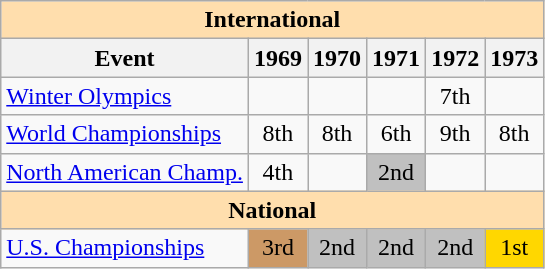<table class="wikitable" style="text-align:center">
<tr>
<th style="background-color: #ffdead; " colspan=6 align=center>International</th>
</tr>
<tr>
<th>Event</th>
<th>1969</th>
<th>1970</th>
<th>1971</th>
<th>1972</th>
<th>1973</th>
</tr>
<tr>
<td align=left><a href='#'>Winter Olympics</a></td>
<td></td>
<td></td>
<td></td>
<td>7th</td>
<td></td>
</tr>
<tr>
<td align=left><a href='#'>World Championships</a></td>
<td>8th</td>
<td>8th</td>
<td>6th</td>
<td>9th</td>
<td>8th</td>
</tr>
<tr>
<td align=left><a href='#'>North American Champ.</a></td>
<td>4th</td>
<td></td>
<td bgcolor=silver>2nd</td>
<td></td>
<td></td>
</tr>
<tr>
<th style="background-color: #ffdead; " colspan=6 align=center>National</th>
</tr>
<tr>
<td align=left><a href='#'>U.S. Championships</a></td>
<td bgcolor=cc9966>3rd</td>
<td bgcolor=silver>2nd</td>
<td bgcolor=silver>2nd</td>
<td bgcolor=silver>2nd</td>
<td bgcolor=gold>1st</td>
</tr>
</table>
